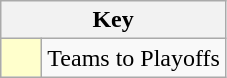<table class="wikitable" style="text-align: center;">
<tr>
<th colspan=2>Key</th>
</tr>
<tr>
<td style="background:#ffffcc; width:20px;"></td>
<td align=left>Teams to Playoffs</td>
</tr>
</table>
